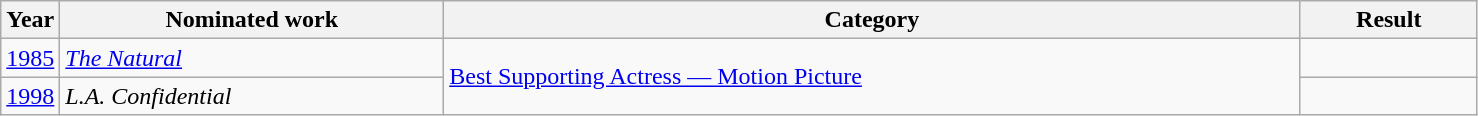<table class=wikitable>
<tr>
<th width=4%>Year</th>
<th width=26%>Nominated work</th>
<th width=58%>Category</th>
<th width=12%>Result</th>
</tr>
<tr>
<td><a href='#'>1985</a></td>
<td><em><a href='#'>The Natural</a></em></td>
<td rowspan=2><a href='#'>Best Supporting Actress — Motion Picture</a></td>
<td></td>
</tr>
<tr>
<td><a href='#'>1998</a></td>
<td><em>L.A. Confidential</em></td>
<td></td>
</tr>
</table>
